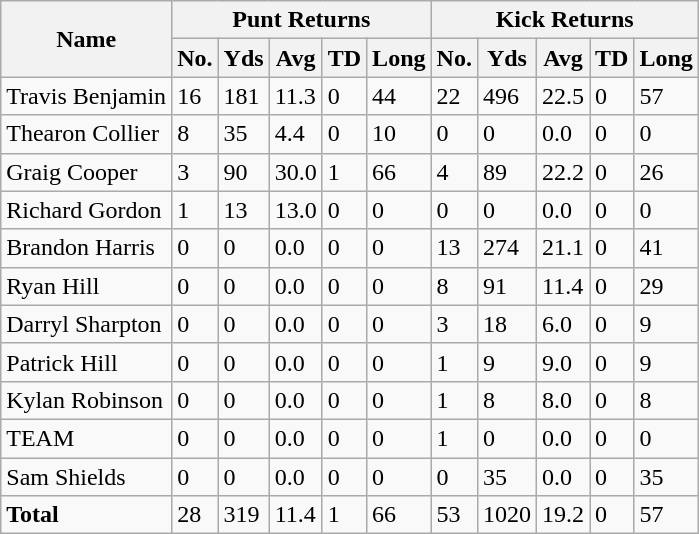<table class="wikitable" style="white-space:nowrap;">
<tr>
<th rowspan="2">Name</th>
<th colspan="5">Punt Returns</th>
<th colspan="5">Kick Returns</th>
</tr>
<tr>
<th>No.</th>
<th>Yds</th>
<th>Avg</th>
<th>TD</th>
<th>Long</th>
<th>No.</th>
<th>Yds</th>
<th>Avg</th>
<th>TD</th>
<th>Long</th>
</tr>
<tr>
<td>Travis Benjamin</td>
<td>16</td>
<td>181</td>
<td>11.3</td>
<td>0</td>
<td>44</td>
<td>22</td>
<td>496</td>
<td>22.5</td>
<td>0</td>
<td>57</td>
</tr>
<tr>
<td>Thearon Collier</td>
<td>8</td>
<td>35</td>
<td>4.4</td>
<td>0</td>
<td>10</td>
<td>0</td>
<td>0</td>
<td>0.0</td>
<td>0</td>
<td>0</td>
</tr>
<tr>
<td>Graig Cooper</td>
<td>3</td>
<td>90</td>
<td>30.0</td>
<td>1</td>
<td>66</td>
<td>4</td>
<td>89</td>
<td>22.2</td>
<td>0</td>
<td>26</td>
</tr>
<tr>
<td>Richard Gordon</td>
<td>1</td>
<td>13</td>
<td>13.0</td>
<td>0</td>
<td>0</td>
<td>0</td>
<td>0</td>
<td>0.0</td>
<td>0</td>
<td>0</td>
</tr>
<tr>
<td>Brandon Harris</td>
<td>0</td>
<td>0</td>
<td>0.0</td>
<td>0</td>
<td>0</td>
<td>13</td>
<td>274</td>
<td>21.1</td>
<td>0</td>
<td>41</td>
</tr>
<tr>
<td>Ryan Hill</td>
<td>0</td>
<td>0</td>
<td>0.0</td>
<td>0</td>
<td>0</td>
<td>8</td>
<td>91</td>
<td>11.4</td>
<td>0</td>
<td>29</td>
</tr>
<tr>
<td>Darryl Sharpton</td>
<td>0</td>
<td>0</td>
<td>0.0</td>
<td>0</td>
<td>0</td>
<td>3</td>
<td>18</td>
<td>6.0</td>
<td>0</td>
<td>9</td>
</tr>
<tr>
<td>Patrick Hill</td>
<td>0</td>
<td>0</td>
<td>0.0</td>
<td>0</td>
<td>0</td>
<td>1</td>
<td>9</td>
<td>9.0</td>
<td>0</td>
<td>9</td>
</tr>
<tr>
<td>Kylan Robinson</td>
<td>0</td>
<td>0</td>
<td>0.0</td>
<td>0</td>
<td>0</td>
<td>1</td>
<td>8</td>
<td>8.0</td>
<td>0</td>
<td>8</td>
</tr>
<tr>
<td>TEAM</td>
<td>0</td>
<td>0</td>
<td>0.0</td>
<td>0</td>
<td>0</td>
<td>1</td>
<td>0</td>
<td>0.0</td>
<td>0</td>
<td>0</td>
</tr>
<tr>
<td>Sam Shields</td>
<td>0</td>
<td>0</td>
<td>0.0</td>
<td>0</td>
<td>0</td>
<td>0</td>
<td>35</td>
<td>0.0</td>
<td>0</td>
<td>35</td>
</tr>
<tr>
<td><strong>Total</strong></td>
<td>28</td>
<td>319</td>
<td>11.4</td>
<td>1</td>
<td>66</td>
<td>53</td>
<td>1020</td>
<td>19.2</td>
<td>0</td>
<td>57</td>
</tr>
</table>
